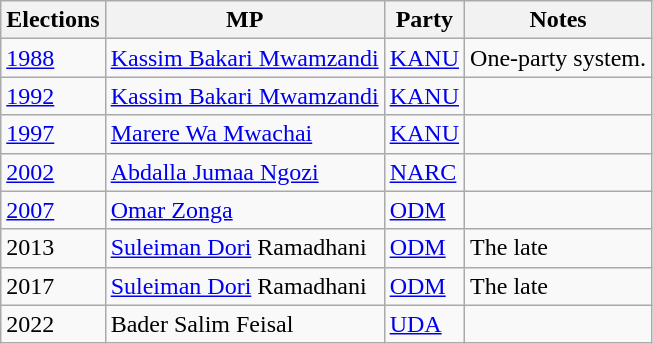<table class="wikitable">
<tr>
<th>Elections</th>
<th>MP </th>
<th>Party</th>
<th>Notes</th>
</tr>
<tr>
<td><a href='#'>1988</a></td>
<td><a href='#'>Kassim Bakari Mwamzandi</a></td>
<td><a href='#'>KANU</a></td>
<td>One-party system.</td>
</tr>
<tr>
<td><a href='#'>1992</a></td>
<td><a href='#'>Kassim Bakari Mwamzandi</a></td>
<td><a href='#'>KANU</a></td>
<td></td>
</tr>
<tr>
<td><a href='#'>1997</a></td>
<td><a href='#'>Marere Wa Mwachai</a></td>
<td><a href='#'>KANU</a></td>
<td></td>
</tr>
<tr>
<td><a href='#'>2002</a></td>
<td><a href='#'>Abdalla Jumaa Ngozi</a></td>
<td><a href='#'>NARC</a></td>
<td></td>
</tr>
<tr>
<td><a href='#'>2007</a></td>
<td><a href='#'>Omar Zonga</a></td>
<td><a href='#'>ODM</a></td>
<td></td>
</tr>
<tr>
<td>2013</td>
<td><a href='#'>Suleiman Dori</a> Ramadhani</td>
<td><a href='#'>ODM</a></td>
<td>The late</td>
</tr>
<tr>
<td>2017</td>
<td><a href='#'>Suleiman Dori</a> Ramadhani</td>
<td><a href='#'>ODM</a></td>
<td>The late</td>
</tr>
<tr>
<td>2022</td>
<td>Bader Salim Feisal</td>
<td><a href='#'>UDA</a></td>
<td></td>
</tr>
</table>
